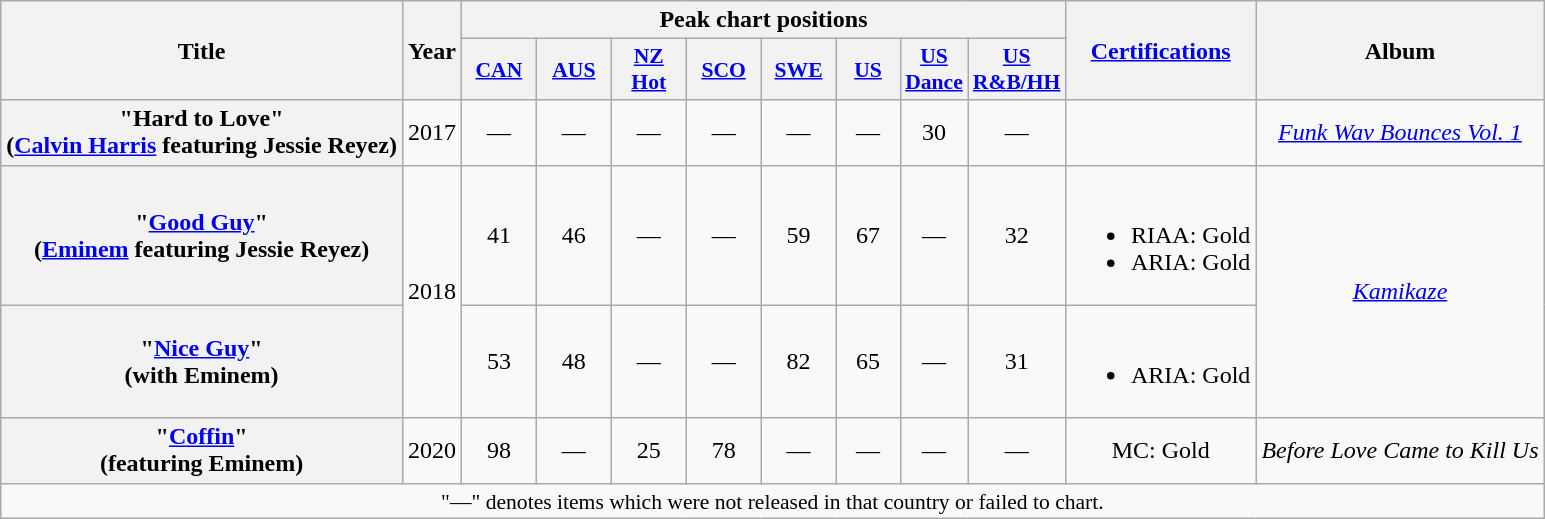<table class="wikitable plainrowheaders" style="text-align:center;">
<tr>
<th scope="col" rowspan="2">Title</th>
<th scope="col" rowspan="2">Year</th>
<th scope="col" colspan="8">Peak chart positions</th>
<th scope="col" rowspan="2"><a href='#'>Certifications</a></th>
<th scope="col" rowspan="2">Album</th>
</tr>
<tr>
<th scope="col" style="width:3em;font-size:90%;"><a href='#'>CAN</a><br></th>
<th scope="col" style="width:3em;font-size:90%;"><a href='#'>AUS</a><br></th>
<th scope="col" style="width:3em;font-size:90%;"><a href='#'>NZ<br>Hot</a><br></th>
<th scope="col" style="width:3em;font-size:90%;"><a href='#'>SCO</a><br></th>
<th scope="col" style="width:3em;font-size:90%;"><a href='#'>SWE</a><br></th>
<th scope="col" style="width:2.5em;font-size:90%;"><a href='#'>US</a><br></th>
<th scope="col" style="width:2.5em;font-size:90%;"><a href='#'>US<br>Dance</a><br></th>
<th scope="col" style="width:3em;font-size:90%;"><a href='#'>US R&B/HH</a><br></th>
</tr>
<tr>
<th scope="row">"Hard to Love"<br><span>(<a href='#'>Calvin Harris</a> featuring Jessie Reyez)</span></th>
<td>2017</td>
<td>—</td>
<td>—</td>
<td>—</td>
<td>—</td>
<td>—</td>
<td>—</td>
<td>30</td>
<td>—</td>
<td></td>
<td><em><a href='#'>Funk Wav Bounces Vol. 1</a></em></td>
</tr>
<tr>
<th scope="row">"<a href='#'>Good Guy</a>"<br><span>(<a href='#'>Eminem</a> featuring Jessie Reyez)</span></th>
<td rowspan="2">2018</td>
<td>41</td>
<td>46</td>
<td>—</td>
<td>—</td>
<td>59</td>
<td>67</td>
<td>—</td>
<td>32</td>
<td><br><ul><li>RIAA: Gold</li><li>ARIA: Gold</li></ul></td>
<td rowspan="2"><em><a href='#'>Kamikaze</a></em></td>
</tr>
<tr>
<th scope="row">"<a href='#'>Nice Guy</a>"<br><span>(with Eminem)</span></th>
<td>53</td>
<td>48</td>
<td>—</td>
<td>—</td>
<td>82</td>
<td>65</td>
<td>—</td>
<td>31</td>
<td><br><ul><li>ARIA: Gold</li></ul></td>
</tr>
<tr>
<th scope="row">"<a href='#'>Coffin</a>"<br><span>(featuring Eminem)</span></th>
<td>2020</td>
<td>98</td>
<td>—</td>
<td>25</td>
<td>78</td>
<td>—</td>
<td>—</td>
<td>—</td>
<td>—</td>
<td>MC: Gold</td>
<td><em>Before Love Came to Kill Us</em></td>
</tr>
<tr>
<td colspan="16" style="font-size:90%;">"—" denotes items which were not released in that country or failed to chart.</td>
</tr>
</table>
